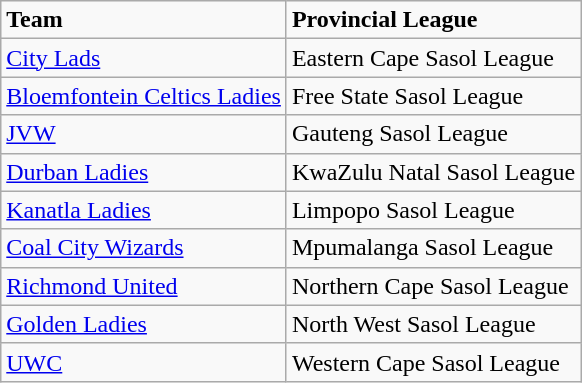<table class="wikitable sortable" style="text_align: left;">
<tr>
<td><strong>Team</strong></td>
<td><strong>Provincial League</strong></td>
</tr>
<tr>
<td><a href='#'>City Lads</a></td>
<td>Eastern Cape Sasol League</td>
</tr>
<tr>
<td><a href='#'>Bloemfontein Celtics Ladies</a></td>
<td>Free State Sasol League</td>
</tr>
<tr>
<td><a href='#'>JVW</a></td>
<td>Gauteng Sasol League</td>
</tr>
<tr>
<td><a href='#'>Durban Ladies</a></td>
<td>KwaZulu Natal Sasol League</td>
</tr>
<tr>
<td><a href='#'>Kanatla Ladies</a></td>
<td>Limpopo Sasol League</td>
</tr>
<tr>
<td><a href='#'>Coal City Wizards</a></td>
<td>Mpumalanga Sasol League</td>
</tr>
<tr>
<td><a href='#'>Richmond United</a></td>
<td>Northern Cape Sasol League</td>
</tr>
<tr>
<td><a href='#'>Golden Ladies</a></td>
<td>North West Sasol League</td>
</tr>
<tr>
<td><a href='#'>UWC</a></td>
<td>Western Cape Sasol League</td>
</tr>
</table>
